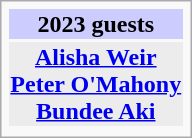<table class="infobox" style="text-align:center;">
<tr>
<th style="background:#ccf;">2023 guests</th>
</tr>
<tr>
<th style="background:#ececec;"><a href='#'>Alisha Weir</a> <br> <a href='#'>Peter O'Mahony</a> <br> <a href='#'>Bundee Aki</a></th>
</tr>
<tr>
</tr>
</table>
